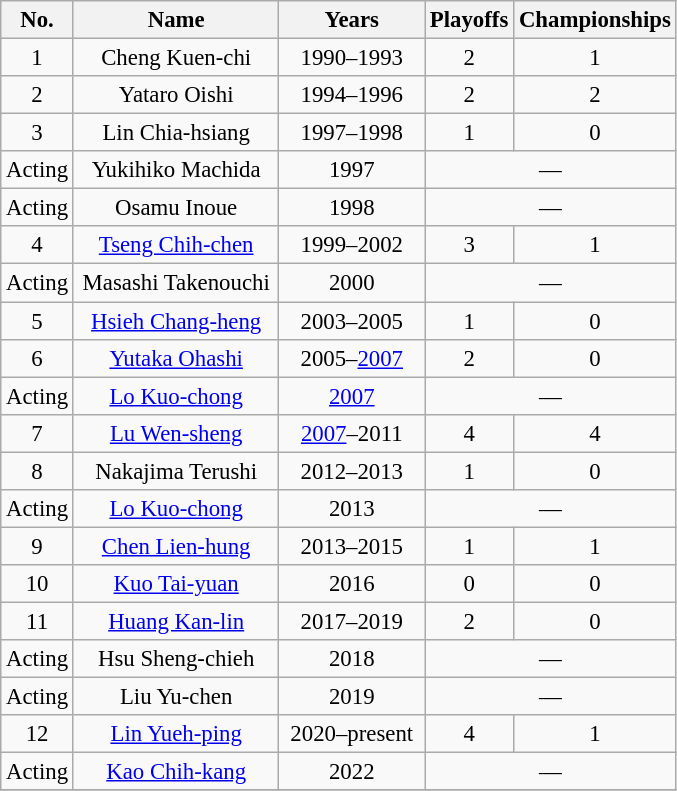<table class=wikitable style="text-align:center; font-size:95%">
<tr>
<th width = "10">No.</th>
<th width = "130">Name</th>
<th width = "90">Years</th>
<th width = "50">Playoffs</th>
<th width = "50">Championships</th>
</tr>
<tr>
<td>1</td>
<td>Cheng Kuen-chi</td>
<td>1990–1993</td>
<td>2</td>
<td>1</td>
</tr>
<tr>
<td>2</td>
<td>Yataro Oishi</td>
<td>1994–1996</td>
<td>2</td>
<td>2</td>
</tr>
<tr>
<td>3</td>
<td>Lin Chia-hsiang</td>
<td>1997–1998</td>
<td>1</td>
<td>0</td>
</tr>
<tr>
<td>Acting</td>
<td>Yukihiko Machida</td>
<td>1997</td>
<td colspan=2>—</td>
</tr>
<tr>
<td>Acting</td>
<td>Osamu Inoue</td>
<td>1998</td>
<td colspan=2>—</td>
</tr>
<tr>
<td>4</td>
<td><a href='#'>Tseng Chih-chen</a></td>
<td>1999–2002</td>
<td>3</td>
<td>1</td>
</tr>
<tr>
<td>Acting</td>
<td>Masashi Takenouchi</td>
<td>2000</td>
<td colspan=2>—</td>
</tr>
<tr>
<td>5</td>
<td><a href='#'>Hsieh Chang-heng</a></td>
<td>2003–2005</td>
<td>1</td>
<td>0</td>
</tr>
<tr>
<td>6</td>
<td><a href='#'>Yutaka Ohashi</a></td>
<td>2005–<a href='#'>2007</a></td>
<td>2</td>
<td>0</td>
</tr>
<tr>
<td>Acting</td>
<td><a href='#'>Lo Kuo-chong</a></td>
<td><a href='#'>2007</a></td>
<td colspan=2>—</td>
</tr>
<tr>
<td>7</td>
<td><a href='#'>Lu Wen-sheng</a></td>
<td><a href='#'>2007</a>–2011</td>
<td>4</td>
<td>4</td>
</tr>
<tr>
<td>8</td>
<td>Nakajima Terushi</td>
<td>2012–2013</td>
<td>1</td>
<td>0</td>
</tr>
<tr>
<td>Acting</td>
<td><a href='#'>Lo Kuo-chong</a></td>
<td>2013</td>
<td colspan=2>—</td>
</tr>
<tr>
<td>9</td>
<td><a href='#'>Chen Lien-hung</a></td>
<td>2013–2015</td>
<td>1</td>
<td>1</td>
</tr>
<tr>
<td>10</td>
<td><a href='#'>Kuo Tai-yuan</a></td>
<td>2016</td>
<td>0</td>
<td>0</td>
</tr>
<tr>
<td>11</td>
<td><a href='#'>Huang Kan-lin</a></td>
<td>2017–2019</td>
<td>2</td>
<td>0</td>
</tr>
<tr>
<td>Acting</td>
<td>Hsu Sheng-chieh</td>
<td>2018</td>
<td colspan=2>—</td>
</tr>
<tr>
<td>Acting</td>
<td>Liu Yu-chen</td>
<td>2019</td>
<td colspan=2>—</td>
</tr>
<tr>
<td>12</td>
<td><a href='#'>Lin Yueh-ping</a></td>
<td>2020–present</td>
<td>4</td>
<td>1</td>
</tr>
<tr>
<td>Acting</td>
<td><a href='#'>Kao Chih-kang</a></td>
<td>2022</td>
<td colspan=2>—</td>
</tr>
<tr>
</tr>
</table>
